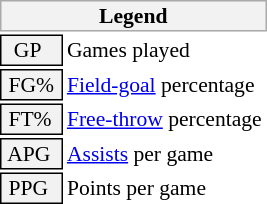<table class="toccolours" style="font-size: 90%; white-space: nowrap;">
<tr>
<th colspan="6" style="background:#f2f2f2; border:1px solid #aaa;">Legend</th>
</tr>
<tr>
<td style="background:#f2f2f2; border:1px solid black;">  GP</td>
<td>Games played</td>
</tr>
<tr>
<td style="background:#f2f2f2; border:1px solid black;"> FG% </td>
<td style="padding-right: 8px"><a href='#'>Field-goal</a> percentage</td>
</tr>
<tr>
<td style="background:#f2f2f2; border:1px solid black;"> FT% </td>
<td><a href='#'>Free-throw</a> percentage</td>
</tr>
<tr>
<td style="background:#f2f2f2; border:1px solid black;"> APG </td>
<td><a href='#'>Assists</a> per game</td>
</tr>
<tr>
<td style="background:#f2f2f2; border:1px solid black;"> PPG </td>
<td>Points per game</td>
</tr>
<tr>
</tr>
</table>
